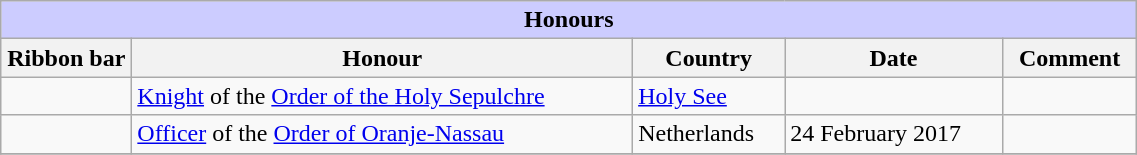<table class="wikitable" style="width:60%;">
<tr style="background:#ccf; text-align:center;">
<td colspan=5><strong>Honours</strong></td>
</tr>
<tr>
<th style="width:80px;">Ribbon bar</th>
<th>Honour</th>
<th>Country</th>
<th>Date</th>
<th>Comment</th>
</tr>
<tr>
<td></td>
<td><a href='#'>Knight</a> of the <a href='#'>Order of the Holy Sepulchre</a></td>
<td><a href='#'>Holy See</a></td>
<td></td>
<td></td>
</tr>
<tr>
<td></td>
<td><a href='#'>Officer</a> of the <a href='#'>Order of Oranje-Nassau</a></td>
<td>Netherlands</td>
<td>24 February 2017</td>
<td></td>
</tr>
<tr>
</tr>
</table>
